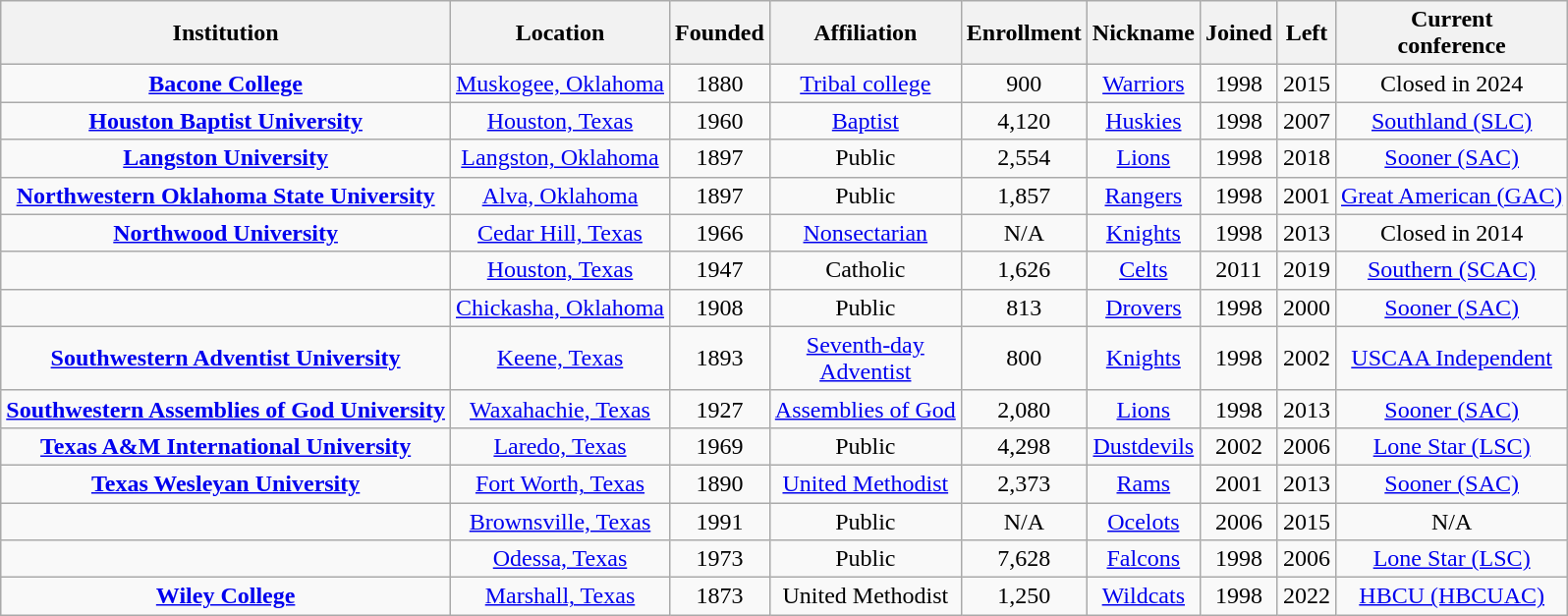<table class="wikitable sortable" style="text-align:center">
<tr>
<th>Institution</th>
<th>Location</th>
<th>Founded</th>
<th>Affiliation</th>
<th>Enrollment</th>
<th>Nickname</th>
<th>Joined</th>
<th>Left</th>
<th>Current<br>conference</th>
</tr>
<tr>
<td><strong><a href='#'>Bacone College</a></strong></td>
<td><a href='#'>Muskogee, Oklahoma</a></td>
<td>1880</td>
<td><a href='#'>Tribal college</a></td>
<td>900</td>
<td><a href='#'>Warriors</a></td>
<td>1998</td>
<td>2015</td>
<td>Closed in 2024</td>
</tr>
<tr>
<td><strong><a href='#'>Houston Baptist University</a></strong></td>
<td><a href='#'>Houston, Texas</a></td>
<td>1960</td>
<td><a href='#'>Baptist</a></td>
<td>4,120</td>
<td><a href='#'>Huskies</a></td>
<td>1998</td>
<td>2007</td>
<td><a href='#'>Southland (SLC)</a></td>
</tr>
<tr>
<td><strong><a href='#'>Langston University</a></strong></td>
<td><a href='#'>Langston, Oklahoma</a></td>
<td>1897</td>
<td>Public</td>
<td>2,554</td>
<td><a href='#'>Lions</a></td>
<td>1998</td>
<td>2018</td>
<td><a href='#'>Sooner (SAC)</a></td>
</tr>
<tr>
<td><strong><a href='#'>Northwestern Oklahoma State University</a></strong></td>
<td><a href='#'>Alva, Oklahoma</a></td>
<td>1897</td>
<td>Public</td>
<td>1,857</td>
<td><a href='#'>Rangers</a></td>
<td>1998</td>
<td>2001</td>
<td nowrap><a href='#'>Great American (GAC)</a></td>
</tr>
<tr>
<td><strong><a href='#'>Northwood University</a></strong></td>
<td><a href='#'>Cedar Hill, Texas</a></td>
<td>1966</td>
<td><a href='#'>Nonsectarian</a></td>
<td>N/A</td>
<td><a href='#'>Knights</a></td>
<td>1998</td>
<td>2013</td>
<td>Closed in 2014</td>
</tr>
<tr>
<td></td>
<td><a href='#'>Houston, Texas</a></td>
<td>1947</td>
<td>Catholic<br></td>
<td>1,626</td>
<td><a href='#'>Celts</a></td>
<td>2011</td>
<td>2019</td>
<td><a href='#'>Southern (SCAC)</a></td>
</tr>
<tr>
<td></td>
<td><a href='#'>Chickasha, Oklahoma</a></td>
<td>1908</td>
<td>Public</td>
<td>813</td>
<td><a href='#'>Drovers</a></td>
<td>1998</td>
<td>2000</td>
<td><a href='#'>Sooner (SAC)</a></td>
</tr>
<tr>
<td><strong><a href='#'>Southwestern Adventist University</a></strong></td>
<td><a href='#'>Keene, Texas</a></td>
<td>1893</td>
<td><a href='#'>Seventh-day<br>Adventist</a></td>
<td>800</td>
<td><a href='#'>Knights</a></td>
<td>1998</td>
<td>2002</td>
<td><a href='#'>USCAA Independent</a></td>
</tr>
<tr>
<td><strong><a href='#'>Southwestern Assemblies of God University</a></strong></td>
<td><a href='#'>Waxahachie, Texas</a></td>
<td>1927</td>
<td><a href='#'>Assemblies of God</a></td>
<td>2,080</td>
<td><a href='#'>Lions</a></td>
<td>1998</td>
<td>2013</td>
<td><a href='#'>Sooner (SAC)</a></td>
</tr>
<tr>
<td><strong><a href='#'>Texas A&M International University</a></strong></td>
<td><a href='#'>Laredo, Texas</a></td>
<td>1969</td>
<td>Public</td>
<td>4,298</td>
<td><a href='#'>Dustdevils</a></td>
<td>2002</td>
<td>2006</td>
<td><a href='#'>Lone Star (LSC)</a></td>
</tr>
<tr>
<td><strong><a href='#'>Texas Wesleyan University</a></strong></td>
<td><a href='#'>Fort Worth, Texas</a></td>
<td>1890</td>
<td><a href='#'>United Methodist</a></td>
<td>2,373</td>
<td><a href='#'>Rams</a></td>
<td>2001</td>
<td>2013</td>
<td><a href='#'>Sooner (SAC)</a></td>
</tr>
<tr>
<td></td>
<td><a href='#'>Brownsville, Texas</a></td>
<td>1991</td>
<td>Public</td>
<td>N/A</td>
<td><a href='#'>Ocelots</a></td>
<td>2006</td>
<td>2015</td>
<td nowrap>N/A</td>
</tr>
<tr>
<td></td>
<td><a href='#'>Odessa, Texas</a></td>
<td>1973</td>
<td>Public</td>
<td>7,628</td>
<td><a href='#'>Falcons</a></td>
<td>1998</td>
<td>2006</td>
<td><a href='#'>Lone Star (LSC)</a></td>
</tr>
<tr>
<td><strong><a href='#'>Wiley College</a></strong></td>
<td><a href='#'>Marshall, Texas</a></td>
<td>1873</td>
<td>United Methodist</td>
<td>1,250</td>
<td><a href='#'>Wildcats</a></td>
<td>1998</td>
<td>2022</td>
<td><a href='#'>HBCU (HBCUAC)</a></td>
</tr>
</table>
